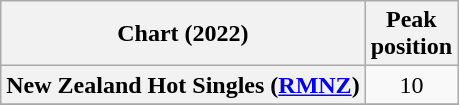<table class="wikitable sortable plainrowheaders" style="text-align:center">
<tr>
<th scope="col">Chart (2022)</th>
<th scope="col">Peak<br>position</th>
</tr>
<tr>
<th scope="row">New Zealand Hot Singles (<a href='#'>RMNZ</a>)</th>
<td>10</td>
</tr>
<tr>
</tr>
<tr>
</tr>
</table>
